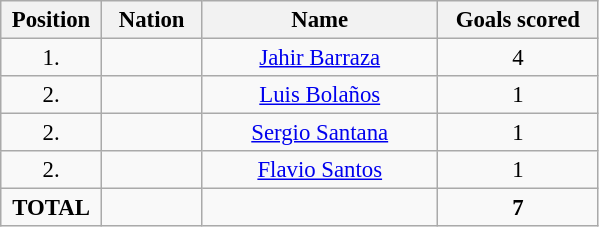<table class="wikitable" style="font-size: 95%; text-align: center;">
<tr>
<th width=60>Position</th>
<th width=60>Nation</th>
<th width=150>Name</th>
<th width=100>Goals scored</th>
</tr>
<tr>
<td>1.</td>
<td></td>
<td><a href='#'>Jahir Barraza</a></td>
<td>4</td>
</tr>
<tr>
<td>2.</td>
<td></td>
<td><a href='#'>Luis Bolaños</a></td>
<td>1</td>
</tr>
<tr>
<td>2.</td>
<td></td>
<td><a href='#'>Sergio Santana</a></td>
<td>1</td>
</tr>
<tr>
<td>2.</td>
<td></td>
<td><a href='#'>Flavio Santos</a></td>
<td>1</td>
</tr>
<tr>
<td><strong>TOTAL</strong></td>
<td></td>
<td></td>
<td><strong>7</strong></td>
</tr>
</table>
